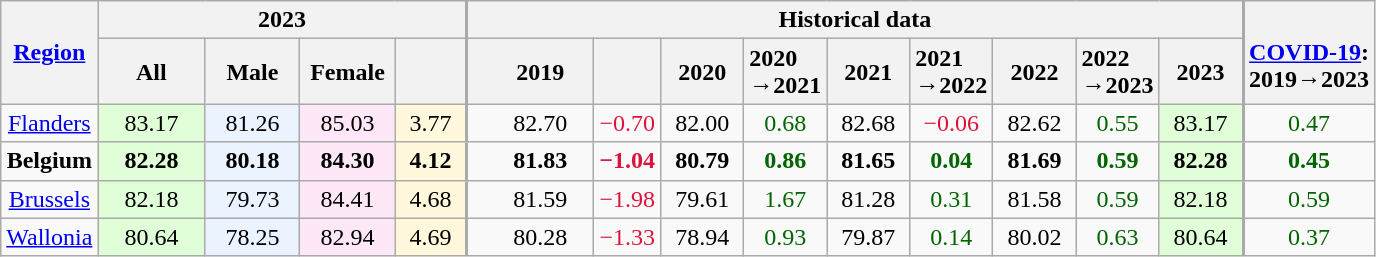<table class="wikitable sortable mw-datatable sort-under col1left col7right col9right col11right col13right" style="text-align:center;">
<tr>
<th rowspan=2 style="vertical-align:middle;"><a href='#'>Region</a></th>
<th colspan=4>2023</th>
<th colspan=9 style="border-left-width:2px;">Historical data</th>
<th rowspan=2 style="border-left-width:2px; text-align:middle;"><br><a href='#'>COVID-19</a>:<br>2019→2023</th>
</tr>
<tr>
<th style="vertical-align:middle;width:4em;">All</th>
<th style="vertical-align:middle;width:3.5em;">Male</th>
<th style="vertical-align:middle;width:3.5em;">Female</th>
<th style="vertical-align:middle;min-width:2.5em;"></th>
<th style="border-left-width:2px; vertical-align:middle; width:4em; padding-left:1em;">2019</th>
<th style="text-align:left;"></th>
<th style="vertical-align:middle; width:3em;">2020</th>
<th style="text-align:left;">2020<br>→2021</th>
<th style="vertical-align:middle; width:3em;">2021</th>
<th style="text-align:left;">2021<br>→2022</th>
<th style="vertical-align:middle; width:3em;">2022</th>
<th style="text-align:left;">2022<br>→2023</th>
<th style="vertical-align:middle; width:3em;">2023</th>
</tr>
<tr>
<td><a href='#'>Flanders</a></td>
<td style="background:#e0ffd8;">83.17</td>
<td style="background:#eaf3ff;">81.26</td>
<td style="background:#fee7f6;">85.03</td>
<td style="background:#fff8dc;">3.77</td>
<td style="border-left-width:2px;padding-left:1em;">82.70</td>
<td style="color:crimson;">−0.70</td>
<td>82.00</td>
<td style="color:darkgreen;">0.68</td>
<td>82.68</td>
<td style="color:crimson;">−0.06</td>
<td>82.62</td>
<td style="color:darkgreen;">0.55</td>
<td style="background:#e0ffd8;">83.17</td>
<td style="color:darkgreen;border-left-width:2px;">0.47</td>
</tr>
<tr>
<td><strong>Belgium</strong></td>
<td style="background:#e0ffd8;"><strong>82.28</strong></td>
<td style="background:#eaf3ff;"><strong>80.18</strong></td>
<td style="background:#fee7f6;"><strong>84.30</strong></td>
<td style="background:#fff8dc;"><strong>4.12</strong></td>
<td style="border-left-width:2px;padding-left:1em;"><strong>81.83</strong></td>
<td style="color:crimson;"><strong>−1.04</strong></td>
<td><strong>80.79</strong></td>
<td style="color:darkgreen;"><strong>0.86</strong></td>
<td><strong>81.65</strong></td>
<td style="color:darkgreen;"><strong>0.04</strong></td>
<td><strong>81.69</strong></td>
<td style="color:darkgreen;"><strong>0.59</strong></td>
<td style="background:#e0ffd8;"><strong>82.28</strong></td>
<td style="color:darkgreen;border-left-width:2px;"><strong>0.45</strong></td>
</tr>
<tr>
<td><a href='#'>Brussels</a></td>
<td style="background:#e0ffd8;">82.18</td>
<td style="background:#eaf3ff;">79.73</td>
<td style="background:#fee7f6;">84.41</td>
<td style="background:#fff8dc;">4.68</td>
<td style="border-left-width:2px;padding-left:1em;">81.59</td>
<td style="color:crimson;">−1.98</td>
<td>79.61</td>
<td style="color:darkgreen;">1.67</td>
<td>81.28</td>
<td style="color:darkgreen;">0.31</td>
<td>81.58</td>
<td style="color:darkgreen;">0.59</td>
<td style="background:#e0ffd8;">82.18</td>
<td style="color:darkgreen;border-left-width:2px;">0.59</td>
</tr>
<tr>
<td><a href='#'>Wallonia</a></td>
<td style="background:#e0ffd8;">80.64</td>
<td style="background:#eaf3ff;">78.25</td>
<td style="background:#fee7f6;">82.94</td>
<td style="background:#fff8dc;">4.69</td>
<td style="border-left-width:2px;padding-left:1em;">80.28</td>
<td style="color:crimson;">−1.33</td>
<td>78.94</td>
<td style="color:darkgreen;">0.93</td>
<td>79.87</td>
<td style="color:darkgreen;">0.14</td>
<td>80.02</td>
<td style="color:darkgreen;">0.63</td>
<td style="background:#e0ffd8;">80.64</td>
<td style="color:darkgreen;border-left-width:2px;">0.37</td>
</tr>
</table>
